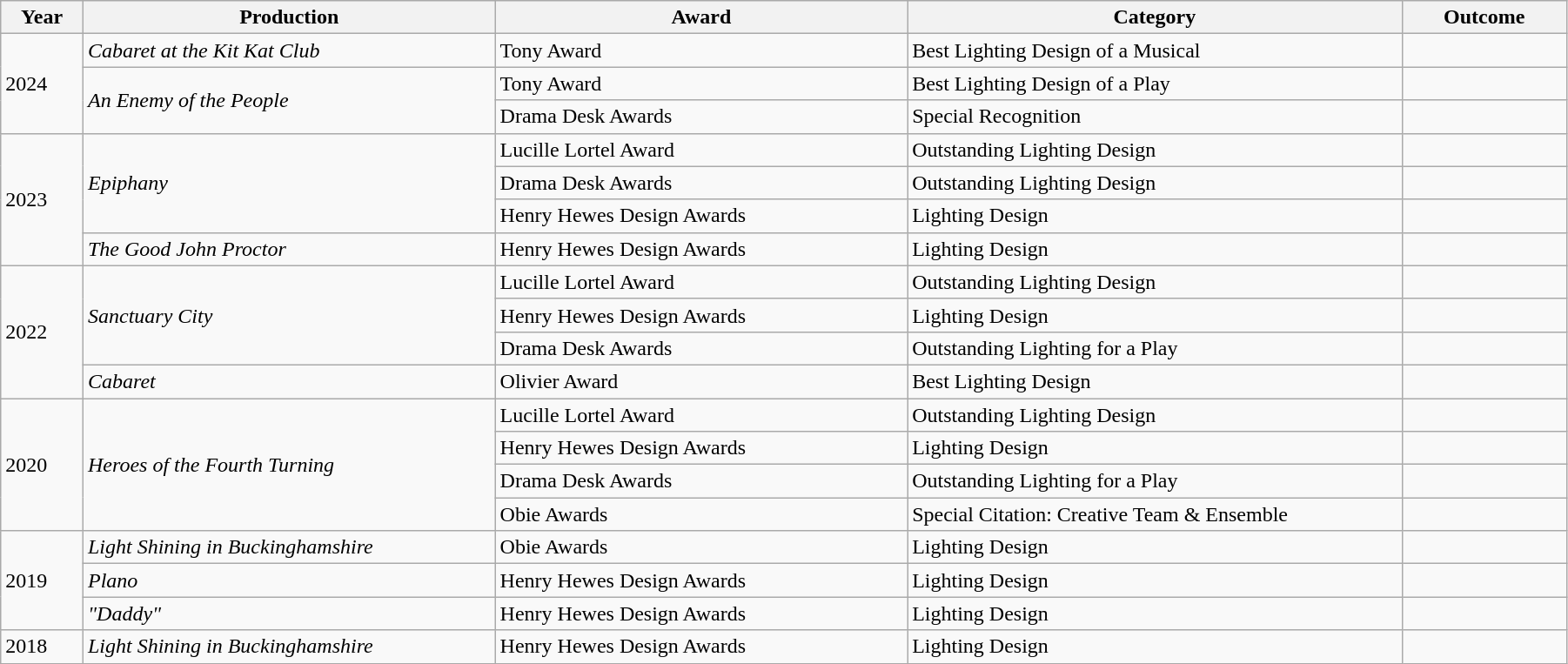<table class="wikitable" style="width:95%;">
<tr>
<th style="width:5%;">Year</th>
<th style="width:25%;">Production</th>
<th style="width:25%;">Award</th>
<th style="width:30%;">Category</th>
<th style="width:10%;">Outcome</th>
</tr>
<tr>
<td rowspan="3">2024</td>
<td><em>Cabaret at the Kit Kat Club</em></td>
<td>Tony Award</td>
<td>Best Lighting Design of a Musical</td>
<td></td>
</tr>
<tr>
<td rowspan="2"><em>An Enemy of the People</em></td>
<td>Tony Award</td>
<td>Best Lighting Design of a Play</td>
<td></td>
</tr>
<tr>
<td>Drama Desk Awards</td>
<td>Special Recognition</td>
<td></td>
</tr>
<tr>
<td rowspan="4">2023</td>
<td rowspan="3"><em>Epiphany</em></td>
<td>Lucille Lortel Award</td>
<td>Outstanding Lighting Design</td>
<td></td>
</tr>
<tr>
<td>Drama Desk Awards</td>
<td>Outstanding Lighting Design</td>
<td></td>
</tr>
<tr>
<td>Henry Hewes Design Awards</td>
<td>Lighting Design</td>
<td></td>
</tr>
<tr>
<td><em>The Good John Proctor</em></td>
<td>Henry Hewes Design Awards</td>
<td>Lighting Design</td>
<td></td>
</tr>
<tr>
<td rowspan="4">2022</td>
<td rowspan="3"><em>Sanctuary City</em></td>
<td>Lucille Lortel Award</td>
<td>Outstanding Lighting Design</td>
<td></td>
</tr>
<tr>
<td>Henry Hewes Design Awards</td>
<td>Lighting Design</td>
<td></td>
</tr>
<tr>
<td>Drama Desk Awards</td>
<td>Outstanding Lighting for a Play</td>
<td></td>
</tr>
<tr>
<td><em>Cabaret</em></td>
<td>Olivier Award</td>
<td>Best Lighting Design</td>
<td></td>
</tr>
<tr>
<td rowspan="4">2020</td>
<td rowspan="4"><em>Heroes of the Fourth Turning</em></td>
<td>Lucille Lortel Award</td>
<td>Outstanding Lighting Design</td>
<td></td>
</tr>
<tr>
<td>Henry Hewes Design Awards</td>
<td>Lighting Design</td>
<td></td>
</tr>
<tr>
<td>Drama Desk Awards</td>
<td>Outstanding Lighting for a Play</td>
<td></td>
</tr>
<tr>
<td>Obie Awards</td>
<td>Special Citation: Creative Team & Ensemble</td>
<td></td>
</tr>
<tr>
<td rowspan="3">2019</td>
<td><em>Light Shining in Buckinghamshire</em></td>
<td>Obie Awards</td>
<td>Lighting Design</td>
<td></td>
</tr>
<tr>
<td><em>Plano</em></td>
<td>Henry Hewes Design Awards</td>
<td>Lighting Design</td>
<td></td>
</tr>
<tr>
<td><em>"Daddy"</em></td>
<td>Henry Hewes Design Awards</td>
<td>Lighting Design</td>
<td></td>
</tr>
<tr>
<td>2018</td>
<td><em>Light Shining in Buckinghamshire</em></td>
<td>Henry Hewes Design Awards</td>
<td>Lighting Design</td>
<td></td>
</tr>
</table>
